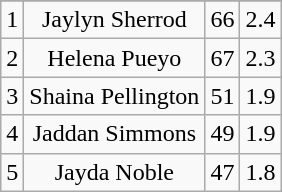<table class="wikitable sortable" style="text-align:center">
<tr>
</tr>
<tr>
<td>1</td>
<td>Jaylyn Sherrod</td>
<td>66</td>
<td>2.4</td>
</tr>
<tr>
<td>2</td>
<td>Helena Pueyo</td>
<td>67</td>
<td>2.3</td>
</tr>
<tr>
<td>3</td>
<td>Shaina Pellington</td>
<td>51</td>
<td>1.9</td>
</tr>
<tr>
<td>4</td>
<td>Jaddan Simmons</td>
<td>49</td>
<td>1.9</td>
</tr>
<tr>
<td>5</td>
<td>Jayda Noble</td>
<td>47</td>
<td>1.8</td>
</tr>
</table>
